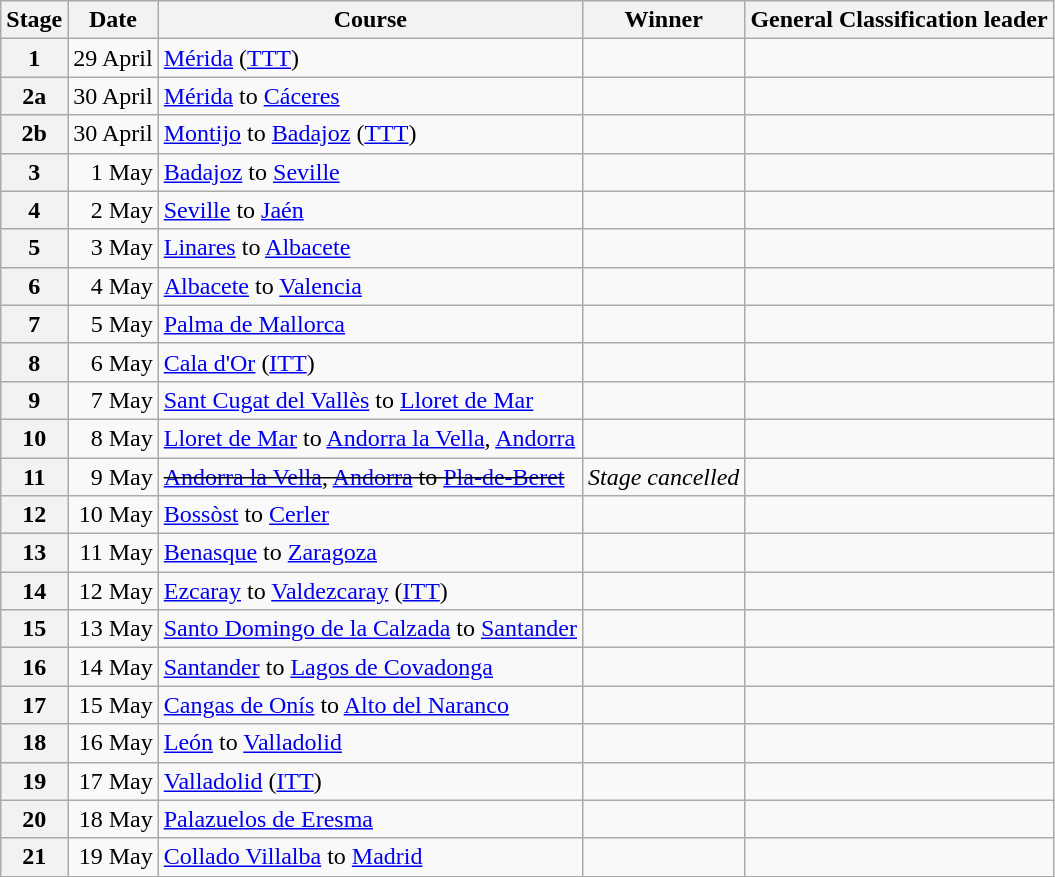<table class="wikitable">
<tr>
<th scope="col">Stage</th>
<th scope="col">Date</th>
<th scope="col">Course</th>
<th scope="col">Winner</th>
<th scope="col">General Classification leader</th>
</tr>
<tr>
<th scope="row">1</th>
<td style="text-align:right">29 April</td>
<td><a href='#'>Mérida</a> (<a href='#'>TTT</a>)</td>
<td></td>
<td></td>
</tr>
<tr>
<th scope="row">2a</th>
<td style="text-align:right">30 April</td>
<td><a href='#'>Mérida</a> to <a href='#'>Cáceres</a></td>
<td></td>
<td></td>
</tr>
<tr>
<th scope="row">2b</th>
<td style="text-align:right">30 April</td>
<td><a href='#'>Montijo</a> to <a href='#'>Badajoz</a> (<a href='#'>TTT</a>)</td>
<td></td>
<td></td>
</tr>
<tr>
<th scope="row">3</th>
<td style="text-align:right">1 May</td>
<td><a href='#'>Badajoz</a> to <a href='#'>Seville</a></td>
<td></td>
<td></td>
</tr>
<tr>
<th scope="row">4</th>
<td style="text-align:right">2 May</td>
<td><a href='#'>Seville</a> to <a href='#'>Jaén</a></td>
<td></td>
<td></td>
</tr>
<tr>
<th scope="row">5</th>
<td style="text-align:right">3 May</td>
<td><a href='#'>Linares</a> to <a href='#'>Albacete</a></td>
<td></td>
<td></td>
</tr>
<tr>
<th scope="row">6</th>
<td style="text-align:right">4 May</td>
<td><a href='#'>Albacete</a> to <a href='#'>Valencia</a></td>
<td></td>
<td></td>
</tr>
<tr>
<th scope="row">7</th>
<td style="text-align:right">5 May</td>
<td><a href='#'>Palma de Mallorca</a></td>
<td></td>
<td></td>
</tr>
<tr>
<th scope="row">8</th>
<td style="text-align:right">6 May</td>
<td><a href='#'>Cala d'Or</a> (<a href='#'>ITT</a>)</td>
<td></td>
<td></td>
</tr>
<tr>
<th scope="row">9</th>
<td style="text-align:right">7 May</td>
<td><a href='#'>Sant Cugat del Vallès</a> to <a href='#'>Lloret de Mar</a></td>
<td></td>
<td></td>
</tr>
<tr>
<th scope="row">10</th>
<td style="text-align:right">8 May</td>
<td><a href='#'>Lloret de Mar</a> to <a href='#'>Andorra la Vella</a>, <a href='#'>Andorra</a></td>
<td></td>
<td></td>
</tr>
<tr>
<th scope="row">11</th>
<td style="text-align:right">9 May</td>
<td><s><a href='#'>Andorra la Vella</a>, <a href='#'>Andorra</a> to <a href='#'>Pla-de-Beret</a></s></td>
<td><em>Stage cancelled</em></td>
<td></td>
</tr>
<tr>
<th scope="row">12</th>
<td style="text-align:right">10 May</td>
<td><a href='#'>Bossòst</a> to <a href='#'>Cerler</a></td>
<td></td>
<td></td>
</tr>
<tr>
<th scope="row">13</th>
<td style="text-align:right">11 May</td>
<td><a href='#'>Benasque</a> to <a href='#'>Zaragoza</a></td>
<td></td>
<td></td>
</tr>
<tr>
<th scope="row">14</th>
<td style="text-align:right">12 May</td>
<td><a href='#'>Ezcaray</a> to <a href='#'>Valdezcaray</a> (<a href='#'>ITT</a>)</td>
<td></td>
<td></td>
</tr>
<tr>
<th scope="row">15</th>
<td style="text-align:right">13 May</td>
<td><a href='#'>Santo Domingo de la Calzada</a> to <a href='#'>Santander</a></td>
<td></td>
<td></td>
</tr>
<tr>
<th scope="row">16</th>
<td style="text-align:right">14 May</td>
<td><a href='#'>Santander</a> to <a href='#'>Lagos de Covadonga</a></td>
<td></td>
<td></td>
</tr>
<tr>
<th scope="row">17</th>
<td style="text-align:right">15 May</td>
<td><a href='#'>Cangas de Onís</a> to <a href='#'>Alto del Naranco</a></td>
<td></td>
<td></td>
</tr>
<tr>
<th scope="row">18</th>
<td style="text-align:right">16 May</td>
<td><a href='#'>León</a> to <a href='#'>Valladolid</a></td>
<td></td>
<td></td>
</tr>
<tr>
<th scope="row">19</th>
<td style="text-align:right">17 May</td>
<td><a href='#'>Valladolid</a> (<a href='#'>ITT</a>)</td>
<td></td>
<td></td>
</tr>
<tr>
<th scope="row">20</th>
<td style="text-align:right">18 May</td>
<td><a href='#'>Palazuelos de Eresma</a></td>
<td></td>
<td></td>
</tr>
<tr>
<th scope="row">21</th>
<td style="text-align:right">19 May</td>
<td><a href='#'>Collado Villalba</a> to <a href='#'>Madrid</a></td>
<td></td>
<td></td>
</tr>
</table>
